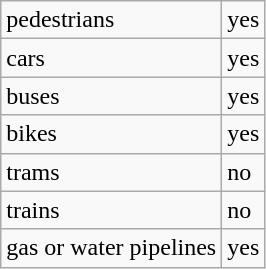<table class="wikitable">
<tr>
<td>pedestrians</td>
<td>yes</td>
</tr>
<tr>
<td>cars</td>
<td>yes</td>
</tr>
<tr>
<td>buses</td>
<td>yes</td>
</tr>
<tr>
<td>bikes</td>
<td>yes</td>
</tr>
<tr>
<td>trams</td>
<td>no</td>
</tr>
<tr>
<td>trains</td>
<td>no</td>
</tr>
<tr>
<td>gas or water pipelines</td>
<td>yes</td>
</tr>
</table>
